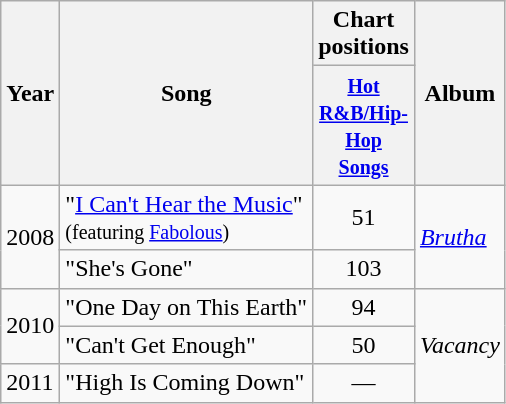<table class="wikitable">
<tr>
<th Rowspan=2>Year</th>
<th Rowspan=2>Song</th>
<th Colspan=1>Chart<br>positions</th>
<th Rowspan=2>Album</th>
</tr>
<tr>
<th width=35><small><a href='#'>Hot R&B/Hip-Hop Songs</a></small></th>
</tr>
<tr>
<td Rowspan=2>2008</td>
<td>"<a href='#'>I Can't Hear the Music</a>" <br><small>(featuring <a href='#'>Fabolous</a>)</small></td>
<td align=center>51</td>
<td Rowspan=2><em><a href='#'>Brutha</a></em></td>
</tr>
<tr>
<td>"She's Gone"</td>
<td align=center>103</td>
</tr>
<tr>
<td Rowspan=2>2010</td>
<td>"One Day on This Earth"</td>
<td align=center>94</td>
<td Rowspan=3><em>Vacancy</em></td>
</tr>
<tr>
<td>"Can't Get Enough"</td>
<td align=center>50</td>
</tr>
<tr>
<td>2011</td>
<td>"High Is Coming Down"</td>
<td style="text-align:center;">—</td>
</tr>
</table>
